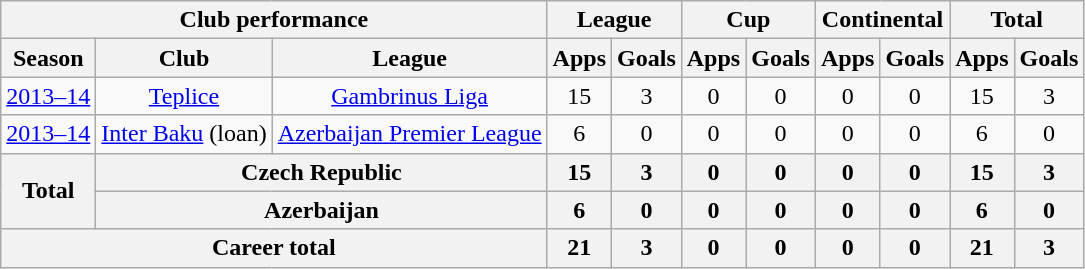<table class="wikitable" style="text-align:center">
<tr>
<th colspan=3>Club performance</th>
<th colspan=2>League</th>
<th colspan=2>Cup</th>
<th colspan=2>Continental</th>
<th colspan=2>Total</th>
</tr>
<tr>
<th>Season</th>
<th>Club</th>
<th>League</th>
<th>Apps</th>
<th>Goals</th>
<th>Apps</th>
<th>Goals</th>
<th>Apps</th>
<th>Goals</th>
<th>Apps</th>
<th>Goals</th>
</tr>
<tr>
<td><a href='#'>2013–14</a></td>
<td><a href='#'>Teplice</a></td>
<td><a href='#'>Gambrinus Liga</a></td>
<td>15</td>
<td>3</td>
<td>0</td>
<td>0</td>
<td>0</td>
<td>0</td>
<td>15</td>
<td>3</td>
</tr>
<tr>
<td><a href='#'>2013–14</a></td>
<td><a href='#'>Inter Baku</a> (loan)</td>
<td><a href='#'>Azerbaijan Premier League</a></td>
<td>6</td>
<td>0</td>
<td>0</td>
<td>0</td>
<td>0</td>
<td>0</td>
<td>6</td>
<td>0</td>
</tr>
<tr>
<th rowspan=2>Total</th>
<th colspan=2>Czech Republic</th>
<th>15</th>
<th>3</th>
<th>0</th>
<th>0</th>
<th>0</th>
<th>0</th>
<th>15</th>
<th>3</th>
</tr>
<tr>
<th colspan=2>Azerbaijan</th>
<th>6</th>
<th>0</th>
<th>0</th>
<th>0</th>
<th>0</th>
<th>0</th>
<th>6</th>
<th>0</th>
</tr>
<tr>
<th colspan=3>Career total</th>
<th>21</th>
<th>3</th>
<th>0</th>
<th>0</th>
<th>0</th>
<th>0</th>
<th>21</th>
<th>3</th>
</tr>
</table>
